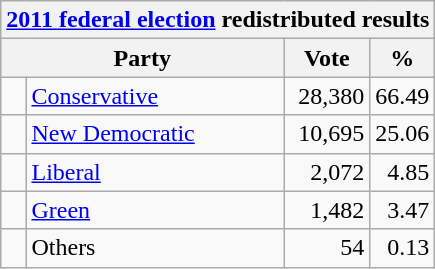<table class="wikitable">
<tr>
<th colspan="4"><a href='#'>2011 federal election</a> redistributed results</th>
</tr>
<tr>
<th bgcolor="#DDDDFF" width="130px" colspan="2">Party</th>
<th bgcolor="#DDDDFF" width="50px">Vote</th>
<th bgcolor="#DDDDFF" width="30px">%</th>
</tr>
<tr>
<td> </td>
<td><a href='#'>Conservative</a></td>
<td align=right>28,380</td>
<td align=right>66.49</td>
</tr>
<tr>
<td> </td>
<td><a href='#'>New Democratic</a></td>
<td align=right>10,695</td>
<td align=right>25.06</td>
</tr>
<tr>
<td> </td>
<td><a href='#'>Liberal</a></td>
<td align=right>2,072</td>
<td align=right>4.85</td>
</tr>
<tr>
<td> </td>
<td><a href='#'>Green</a></td>
<td align=right>1,482</td>
<td align=right>3.47</td>
</tr>
<tr>
<td> </td>
<td>Others</td>
<td align=right>54</td>
<td align=right>0.13</td>
</tr>
</table>
